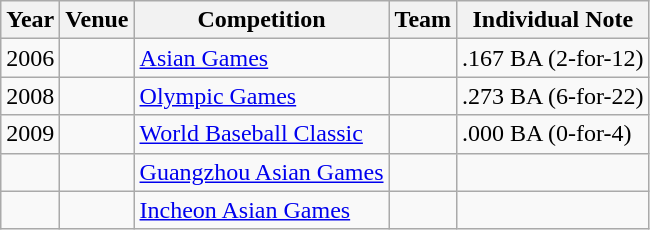<table class="wikitable">
<tr>
<th>Year</th>
<th>Venue</th>
<th>Competition</th>
<th>Team</th>
<th>Individual Note</th>
</tr>
<tr>
<td>2006</td>
<td></td>
<td><a href='#'>Asian Games</a></td>
<td style="text-align:center"></td>
<td>.167 BA (2-for-12)</td>
</tr>
<tr>
<td>2008</td>
<td></td>
<td><a href='#'>Olympic Games</a></td>
<td style="text-align:center"></td>
<td>.273 BA (6-for-22)</td>
</tr>
<tr>
<td>2009</td>
<td></td>
<td><a href='#'>World Baseball Classic</a></td>
<td style="text-align:center"></td>
<td>.000 BA (0-for-4)</td>
</tr>
<tr>
<td></td>
<td></td>
<td><a href='#'>Guangzhou Asian Games</a></td>
<td style="text-align:center"></td>
<td></td>
</tr>
<tr>
<td></td>
<td></td>
<td><a href='#'>Incheon Asian Games</a></td>
<td style="text-align:center"></td>
<td></td>
</tr>
</table>
